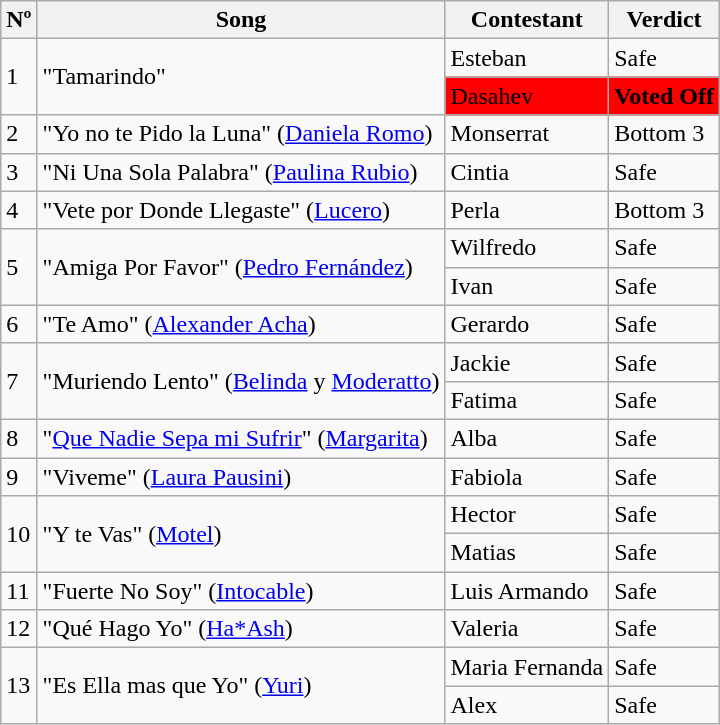<table class="wikitable sortable">
<tr>
<th>Nº</th>
<th>Song</th>
<th>Contestant</th>
<th>Verdict</th>
</tr>
<tr>
<td Rowspan=2>1</td>
<td Rowspan=2>"Tamarindo"</td>
<td>Esteban</td>
<td>Safe</td>
</tr>
<tr>
<td bgcolor="red">Dasahev</td>
<td bgcolor="red"><strong>Voted Off</strong></td>
</tr>
<tr>
<td>2</td>
<td>"Yo no te Pido la Luna" (<a href='#'>Daniela Romo</a>)</td>
<td>Monserrat</td>
<td>Bottom 3</td>
</tr>
<tr>
<td>3</td>
<td>"Ni Una Sola Palabra" (<a href='#'>Paulina Rubio</a>)</td>
<td>Cintia</td>
<td>Safe</td>
</tr>
<tr>
<td>4</td>
<td>"Vete por Donde Llegaste" (<a href='#'>Lucero</a>)</td>
<td>Perla</td>
<td>Bottom 3</td>
</tr>
<tr>
<td Rowspan=2>5</td>
<td Rowspan=2>"Amiga Por Favor" (<a href='#'>Pedro Fernández</a>)</td>
<td>Wilfredo</td>
<td>Safe</td>
</tr>
<tr>
<td>Ivan</td>
<td>Safe</td>
</tr>
<tr>
<td>6</td>
<td>"Te Amo" (<a href='#'>Alexander Acha</a>)</td>
<td>Gerardo</td>
<td>Safe</td>
</tr>
<tr>
<td Rowspan=2>7</td>
<td Rowspan=2>"Muriendo Lento" (<a href='#'>Belinda</a> y <a href='#'>Moderatto</a>)</td>
<td>Jackie</td>
<td>Safe</td>
</tr>
<tr>
<td>Fatima</td>
<td>Safe</td>
</tr>
<tr>
<td>8</td>
<td>"<a href='#'>Que Nadie Sepa mi Sufrir</a>" (<a href='#'>Margarita</a>)</td>
<td>Alba</td>
<td>Safe</td>
</tr>
<tr>
<td>9</td>
<td>"Viveme" (<a href='#'>Laura Pausini</a>)</td>
<td>Fabiola</td>
<td>Safe</td>
</tr>
<tr>
<td Rowspan=2>10</td>
<td Rowspan=2>"Y te Vas" (<a href='#'>Motel</a>)</td>
<td>Hector</td>
<td>Safe</td>
</tr>
<tr>
<td>Matias</td>
<td>Safe</td>
</tr>
<tr>
<td>11</td>
<td>"Fuerte No Soy" (<a href='#'>Intocable</a>)</td>
<td>Luis Armando</td>
<td>Safe</td>
</tr>
<tr>
<td>12</td>
<td>"Qué Hago Yo" (<a href='#'>Ha*Ash</a>)</td>
<td>Valeria</td>
<td>Safe</td>
</tr>
<tr>
<td Rowspan=2>13</td>
<td Rowspan=2>"Es Ella mas que Yo" (<a href='#'>Yuri</a>)</td>
<td>Maria Fernanda</td>
<td>Safe</td>
</tr>
<tr>
<td>Alex</td>
<td>Safe</td>
</tr>
</table>
